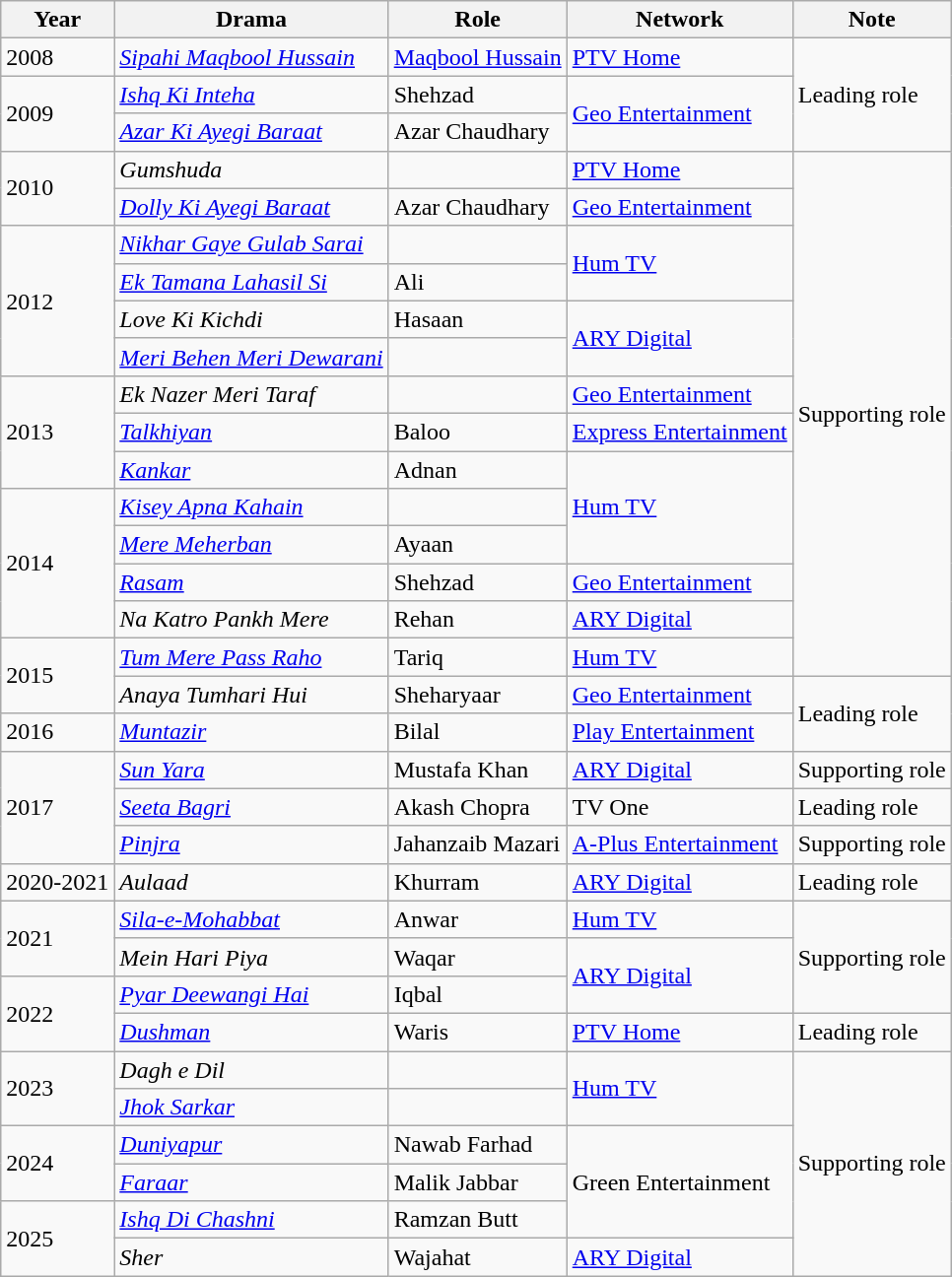<table class="wikitable sortable">
<tr>
<th>Year</th>
<th>Drama</th>
<th>Role</th>
<th>Network</th>
<th>Note</th>
</tr>
<tr>
<td>2008</td>
<td><em><a href='#'>Sipahi Maqbool Hussain</a></em></td>
<td><a href='#'>Maqbool Hussain</a></td>
<td><a href='#'>PTV Home</a></td>
<td rowspan="3">Leading role</td>
</tr>
<tr>
<td rowspan="2">2009</td>
<td><em><a href='#'>Ishq Ki Inteha</a></em></td>
<td>Shehzad</td>
<td rowspan="2"><a href='#'>Geo Entertainment</a></td>
</tr>
<tr>
<td><em><a href='#'>Azar Ki Ayegi Baraat</a></em></td>
<td>Azar Chaudhary</td>
</tr>
<tr>
<td rowspan="2">2010</td>
<td><em>Gumshuda</em></td>
<td></td>
<td><a href='#'>PTV Home</a></td>
<td rowspan="14">Supporting role</td>
</tr>
<tr>
<td><em><a href='#'>Dolly Ki Ayegi Baraat</a></em></td>
<td>Azar Chaudhary</td>
<td><a href='#'>Geo Entertainment</a></td>
</tr>
<tr>
<td rowspan="4">2012</td>
<td><a href='#'><em>Nikhar Gaye Gulab Sarai</em></a></td>
<td></td>
<td rowspan="2"><a href='#'>Hum TV</a></td>
</tr>
<tr>
<td><a href='#'><em>Ek Tamana Lahasil Si</em></a></td>
<td>Ali</td>
</tr>
<tr>
<td><em>Love Ki Kichdi</em></td>
<td>Hasaan</td>
<td rowspan="2"><a href='#'>ARY Digital</a></td>
</tr>
<tr>
<td><a href='#'><em>Meri Behen Meri Dewarani</em></a></td>
<td></td>
</tr>
<tr>
<td rowspan="3">2013</td>
<td><em>Ek Nazer Meri Taraf</em></td>
<td></td>
<td><a href='#'>Geo Entertainment</a></td>
</tr>
<tr>
<td><a href='#'><em>Talkhiyan</em></a></td>
<td>Baloo</td>
<td><a href='#'>Express Entertainment</a></td>
</tr>
<tr>
<td><a href='#'><em>Kankar</em></a></td>
<td>Adnan</td>
<td rowspan="3"><a href='#'>Hum TV</a></td>
</tr>
<tr>
<td rowspan="4">2014</td>
<td><a href='#'><em>Kisey Apna Kahain</em></a></td>
<td></td>
</tr>
<tr>
<td><a href='#'><em>Mere Meherban</em></a></td>
<td>Ayaan</td>
</tr>
<tr>
<td><a href='#'><em>Rasam</em></a></td>
<td>Shehzad</td>
<td><a href='#'>Geo Entertainment</a></td>
</tr>
<tr>
<td><em>Na Katro Pankh Mere</em></td>
<td>Rehan</td>
<td><a href='#'>ARY Digital</a></td>
</tr>
<tr>
<td rowspan="2">2015</td>
<td><a href='#'><em>Tum Mere Pass Raho</em></a></td>
<td>Tariq</td>
<td><a href='#'>Hum TV</a></td>
</tr>
<tr>
<td><em>Anaya Tumhari Hui</em></td>
<td>Sheharyaar</td>
<td><a href='#'>Geo Entertainment</a></td>
<td rowspan="2">Leading role</td>
</tr>
<tr>
<td>2016</td>
<td><em><a href='#'>Muntazir</a></em></td>
<td>Bilal</td>
<td><a href='#'>Play Entertainment</a></td>
</tr>
<tr>
<td rowspan="3">2017</td>
<td><a href='#'><em>Sun Yara</em></a></td>
<td>Mustafa Khan</td>
<td><a href='#'>ARY Digital</a></td>
<td>Supporting role</td>
</tr>
<tr>
<td><em><a href='#'>Seeta Bagri</a></em></td>
<td>Akash Chopra</td>
<td>TV One</td>
<td>Leading role</td>
</tr>
<tr>
<td><a href='#'><em>Pinjra</em></a></td>
<td>Jahanzaib Mazari</td>
<td><a href='#'>A-Plus Entertainment</a></td>
<td>Supporting role</td>
</tr>
<tr>
<td>2020-2021</td>
<td><em>Aulaad</em></td>
<td>Khurram</td>
<td><a href='#'>ARY Digital</a></td>
<td>Leading role</td>
</tr>
<tr>
<td rowspan="2">2021</td>
<td><em><a href='#'>Sila-e-Mohabbat</a></em></td>
<td>Anwar</td>
<td><a href='#'>Hum TV</a></td>
<td rowspan="3">Supporting role</td>
</tr>
<tr>
<td><em>Mein Hari Piya</em></td>
<td>Waqar</td>
<td rowspan="2"><a href='#'>ARY Digital</a></td>
</tr>
<tr>
<td rowspan="2">2022</td>
<td><em><a href='#'>Pyar Deewangi Hai</a></em></td>
<td>Iqbal</td>
</tr>
<tr>
<td><em><a href='#'>Dushman</a></em></td>
<td>Waris</td>
<td><a href='#'>PTV Home</a></td>
<td>Leading role</td>
</tr>
<tr>
<td rowspan="2">2023</td>
<td><em>Dagh e Dil</em></td>
<td></td>
<td rowspan="2"><a href='#'>Hum TV</a></td>
<td rowspan="6">Supporting role</td>
</tr>
<tr>
<td><em><a href='#'>Jhok Sarkar</a></em></td>
<td></td>
</tr>
<tr>
<td rowspan="2">2024</td>
<td><em><a href='#'>Duniyapur</a></em></td>
<td>Nawab Farhad</td>
<td rowspan="3">Green Entertainment</td>
</tr>
<tr>
<td><em><a href='#'>Faraar</a></em></td>
<td>Malik Jabbar</td>
</tr>
<tr>
<td rowspan="2">2025</td>
<td><a href='#'><em>Ishq Di Chashni</em></a></td>
<td>Ramzan Butt</td>
</tr>
<tr>
<td><em>Sher</em></td>
<td>Wajahat</td>
<td><a href='#'>ARY Digital</a></td>
</tr>
</table>
